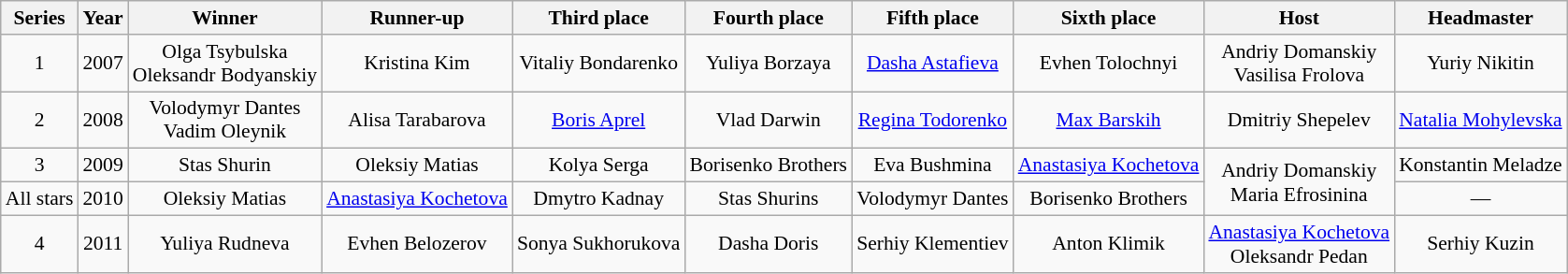<table class="wikitable plainrowheaders" style="font-size:90%; text-align:center;">
<tr>
<th scope="col">Series</th>
<th scope="col">Year</th>
<th scope="col">Winner</th>
<th scope="col">Runner-up</th>
<th scope="col">Third place</th>
<th scope="col">Fourth place</th>
<th scope="col">Fifth place</th>
<th scope="col">Sixth place</th>
<th scope="col">Host</th>
<th scope="col">Headmaster</th>
</tr>
<tr>
<td scope="row">1</td>
<td>2007</td>
<td>Olga Tsybulska <br> Oleksandr Bodyanskiy</td>
<td>Kristina Kim</td>
<td>Vitaliy Bondarenko</td>
<td>Yuliya Borzaya</td>
<td><a href='#'>Dasha Astafieva</a></td>
<td>Evhen Tolochnyi</td>
<td>Andriy Domanskiy <br> Vasilisa Frolova</td>
<td>Yuriy Nikitin</td>
</tr>
<tr>
<td scope="row">2</td>
<td>2008</td>
<td>Volodymyr Dantes <br> Vadim Oleynik</td>
<td>Alisa Tarabarova</td>
<td><a href='#'>Boris Aprel</a></td>
<td>Vlad Darwin</td>
<td><a href='#'>Regina Todorenko</a></td>
<td><a href='#'>Max Barskih</a></td>
<td>Dmitriy Shepelev</td>
<td><a href='#'>Natalia Mohylevska</a></td>
</tr>
<tr>
<td scope="row">3</td>
<td>2009</td>
<td>Stas Shurin</td>
<td>Oleksiy Matias</td>
<td>Kolya Serga</td>
<td>Borisenko Brothers</td>
<td>Eva Bushmina</td>
<td><a href='#'>Anastasiya Kochetova</a></td>
<td rowspan="2">Andriy Domanskiy <br> Maria Efrosinina</td>
<td>Konstantin Meladze</td>
</tr>
<tr>
<td scope="row">All stars</td>
<td>2010</td>
<td>Oleksiy Matias</td>
<td><a href='#'>Anastasiya Kochetova</a></td>
<td>Dmytro Kadnay</td>
<td>Stas Shurins</td>
<td>Volodymyr Dantes</td>
<td>Borisenko Brothers</td>
<td rowspan="1">—</td>
</tr>
<tr>
<td scope="row">4</td>
<td>2011</td>
<td>Yuliya Rudneva</td>
<td>Evhen Belozerov</td>
<td>Sonya Sukhorukova</td>
<td>Dasha Doris</td>
<td>Serhiy Klementiev</td>
<td>Anton Klimik</td>
<td><a href='#'>Anastasiya Kochetova</a><br>Oleksandr Pedan</td>
<td>Serhiy Kuzin</td>
</tr>
</table>
